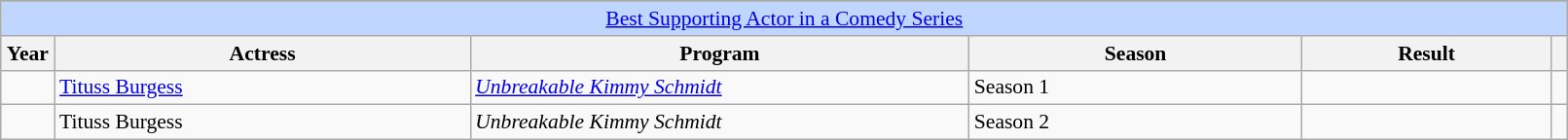<table class="wikitable plainrowheaders" style="font-size: 90%" width=85%>
<tr>
</tr>
<tr ---- bgcolor="#bfd7ff">
<td colspan=6 align=center><a href='#'>Best Supporting Actor in a Comedy Series</a></td>
</tr>
<tr ---- bgcolor="#ebf5ff">
<th scope="col" style="width:2%;">Year</th>
<th scope="col" style="width:25%;">Actress</th>
<th scope="col" style="width:30%;">Program</th>
<th scope="col" style="width:20%;">Season</th>
<th scope="col" style="width:15%;">Result</th>
<th scope="col" class="unsortable" style="width:1%;"></th>
</tr>
<tr>
<td></td>
<td><a href='#'>Tituss Burgess</a></td>
<td><em><a href='#'>Unbreakable Kimmy Schmidt</a></em></td>
<td>Season 1</td>
<td></td>
<td></td>
</tr>
<tr>
<td></td>
<td>Tituss Burgess</td>
<td><em>Unbreakable Kimmy Schmidt</em></td>
<td>Season 2</td>
<td></td>
<td></td>
</tr>
</table>
